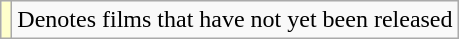<table class="wikitable">
<tr>
<td style="background:#ffc;"></td>
<td>Denotes films that have not yet been released</td>
</tr>
</table>
